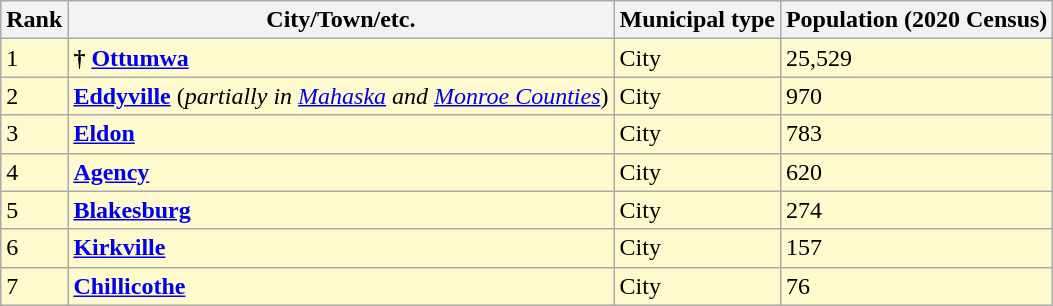<table class="wikitable sortable">
<tr>
<th>Rank</th>
<th>City/Town/etc.</th>
<th>Municipal type</th>
<th>Population (2020 Census)</th>
</tr>
<tr style="background-color:#FFFACD;">
<td>1</td>
<td><strong>†</strong> <strong><a href='#'>Ottumwa</a></strong></td>
<td>City</td>
<td>25,529</td>
</tr>
<tr style="background-color:#FFFACD;">
<td>2</td>
<td><strong><a href='#'>Eddyville</a></strong> (<em>partially in <a href='#'>Mahaska</a> and <a href='#'>Monroe Counties</a></em>)</td>
<td>City</td>
<td>970</td>
</tr>
<tr style="background-color:#FFFACD;">
<td>3</td>
<td><strong><a href='#'>Eldon</a></strong></td>
<td>City</td>
<td>783</td>
</tr>
<tr style="background-color:#FFFACD;">
<td>4</td>
<td><strong><a href='#'>Agency</a></strong></td>
<td>City</td>
<td>620</td>
</tr>
<tr style="background-color:#FFFACD;">
<td>5</td>
<td><strong><a href='#'>Blakesburg</a></strong></td>
<td>City</td>
<td>274</td>
</tr>
<tr style="background-color:#FFFACD;">
<td>6</td>
<td><strong><a href='#'>Kirkville</a></strong></td>
<td>City</td>
<td>157</td>
</tr>
<tr style="background-color:#FFFACD;">
<td>7</td>
<td><strong><a href='#'>Chillicothe</a></strong></td>
<td>City</td>
<td>76</td>
</tr>
</table>
